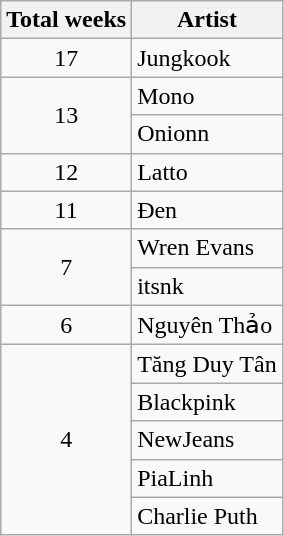<table class="wikitable sortable">
<tr>
<th>Total weeks</th>
<th>Artist</th>
</tr>
<tr>
<td align="center">17</td>
<td>Jungkook</td>
</tr>
<tr>
<td rowspan="2" align="center">13</td>
<td>Mono</td>
</tr>
<tr>
<td>Onionn</td>
</tr>
<tr>
<td align="center">12</td>
<td>Latto</td>
</tr>
<tr>
<td align="center">11</td>
<td>Đen</td>
</tr>
<tr>
<td rowspan="2" align="center">7</td>
<td>Wren Evans</td>
</tr>
<tr>
<td>itsnk</td>
</tr>
<tr>
<td align="center">6</td>
<td>Nguyên Thảo</td>
</tr>
<tr>
<td rowspan="5" align="center">4</td>
<td>Tăng Duy Tân</td>
</tr>
<tr>
<td>Blackpink</td>
</tr>
<tr>
<td>NewJeans</td>
</tr>
<tr>
<td>PiaLinh</td>
</tr>
<tr>
<td>Charlie Puth</td>
</tr>
</table>
